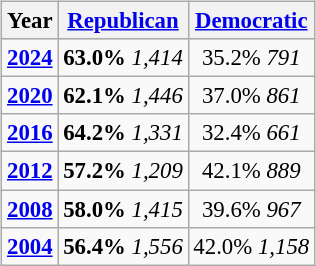<table class="wikitable" style="float:right; font-size:95%;">
<tr bgcolor=lightgrey>
<th>Year</th>
<th><a href='#'>Republican</a></th>
<th><a href='#'>Democratic</a></th>
</tr>
<tr>
<td style="text-align:center;" ><strong><a href='#'>2024</a></strong></td>
<td style="text-align:center;" ><strong>63.0%</strong> <em>1,414</em></td>
<td style="text-align:center;" >35.2% <em>791</em></td>
</tr>
<tr>
<td style="text-align:center;" ><strong><a href='#'>2020</a></strong></td>
<td style="text-align:center;" ><strong>62.1%</strong> <em>1,446</em></td>
<td style="text-align:center;" >37.0% <em>861</em></td>
</tr>
<tr>
<td style="text-align:center;" ><strong><a href='#'>2016</a></strong></td>
<td style="text-align:center;" ><strong>64.2%</strong> <em>1,331</em></td>
<td style="text-align:center;" >32.4% <em>661</em></td>
</tr>
<tr>
<td style="text-align:center;" ><strong><a href='#'>2012</a></strong></td>
<td style="text-align:center;" ><strong>57.2%</strong> <em>1,209</em></td>
<td style="text-align:center;" >42.1% <em>889</em></td>
</tr>
<tr>
<td style="text-align:center;" ><strong><a href='#'>2008</a></strong></td>
<td style="text-align:center;" ><strong>58.0%</strong> <em>1,415</em></td>
<td style="text-align:center;" >39.6% <em>967</em></td>
</tr>
<tr>
<td style="text-align:center;" ><strong><a href='#'>2004</a></strong></td>
<td style="text-align:center;" ><strong>56.4%</strong> <em>1,556</em></td>
<td style="text-align:center;" >42.0% <em>1,158</em></td>
</tr>
</table>
